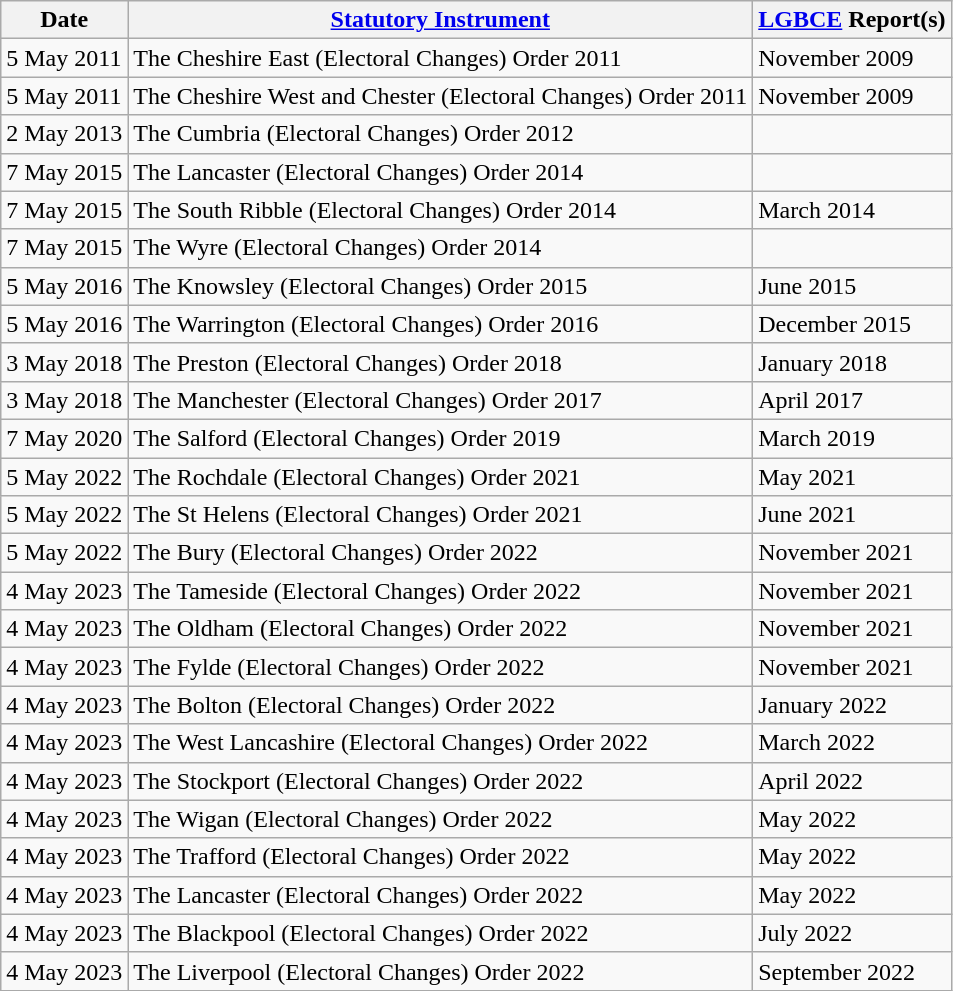<table class="wikitable sortable">
<tr>
<th>Date</th>
<th><a href='#'>Statutory Instrument</a></th>
<th><a href='#'>LGBCE</a> Report(s)</th>
</tr>
<tr>
<td>5 May 2011</td>
<td>The Cheshire East (Electoral Changes) Order 2011</td>
<td> November 2009</td>
</tr>
<tr>
<td>5 May 2011</td>
<td>The Cheshire West and Chester (Electoral Changes) Order 2011</td>
<td> November 2009</td>
</tr>
<tr>
<td>2 May 2013</td>
<td>The Cumbria (Electoral Changes) Order 2012</td>
<td></td>
</tr>
<tr>
<td>7 May 2015</td>
<td>The Lancaster (Electoral Changes) Order 2014</td>
<td></td>
</tr>
<tr>
<td>7 May 2015</td>
<td>The South Ribble (Electoral Changes) Order 2014</td>
<td> March 2014</td>
</tr>
<tr>
<td>7 May 2015</td>
<td>The Wyre (Electoral Changes) Order 2014</td>
<td></td>
</tr>
<tr>
<td>5 May 2016</td>
<td>The Knowsley (Electoral Changes) Order 2015</td>
<td> June 2015</td>
</tr>
<tr>
<td>5 May 2016</td>
<td>The Warrington (Electoral Changes) Order 2016</td>
<td> December 2015</td>
</tr>
<tr>
<td>3 May 2018</td>
<td>The Preston (Electoral Changes) Order 2018</td>
<td> January 2018</td>
</tr>
<tr>
<td>3 May 2018</td>
<td>The Manchester (Electoral Changes) Order 2017</td>
<td> April 2017</td>
</tr>
<tr>
<td>7 May 2020</td>
<td>The Salford (Electoral Changes) Order 2019</td>
<td> March 2019</td>
</tr>
<tr>
<td>5 May 2022</td>
<td>The Rochdale (Electoral Changes) Order 2021</td>
<td> May 2021</td>
</tr>
<tr>
<td>5 May 2022</td>
<td>The St Helens (Electoral Changes) Order 2021</td>
<td> June 2021</td>
</tr>
<tr>
<td>5 May 2022</td>
<td>The Bury (Electoral Changes) Order 2022</td>
<td> November 2021</td>
</tr>
<tr>
<td>4 May 2023</td>
<td>The Tameside (Electoral Changes) Order 2022</td>
<td> November 2021</td>
</tr>
<tr>
<td>4 May 2023</td>
<td>The Oldham (Electoral Changes) Order 2022</td>
<td> November 2021</td>
</tr>
<tr>
<td>4 May 2023</td>
<td>The Fylde (Electoral Changes) Order 2022 </td>
<td> November 2021</td>
</tr>
<tr>
<td>4 May 2023</td>
<td>The Bolton (Electoral Changes) Order 2022</td>
<td> January 2022</td>
</tr>
<tr>
<td>4 May 2023</td>
<td>The West Lancashire (Electoral Changes) Order 2022</td>
<td> March 2022</td>
</tr>
<tr>
<td>4 May 2023</td>
<td>The Stockport (Electoral Changes) Order 2022</td>
<td> April 2022</td>
</tr>
<tr>
<td>4 May 2023</td>
<td>The Wigan (Electoral Changes) Order 2022</td>
<td> May 2022</td>
</tr>
<tr>
<td>4 May 2023</td>
<td>The Trafford (Electoral Changes) Order 2022</td>
<td> May 2022</td>
</tr>
<tr>
<td>4 May 2023</td>
<td>The Lancaster (Electoral Changes) Order 2022</td>
<td> May 2022</td>
</tr>
<tr>
<td>4 May 2023</td>
<td>The Blackpool (Electoral Changes) Order 2022</td>
<td> July 2022</td>
</tr>
<tr>
<td>4 May 2023</td>
<td>The Liverpool (Electoral Changes) Order 2022 </td>
<td> September 2022</td>
</tr>
</table>
